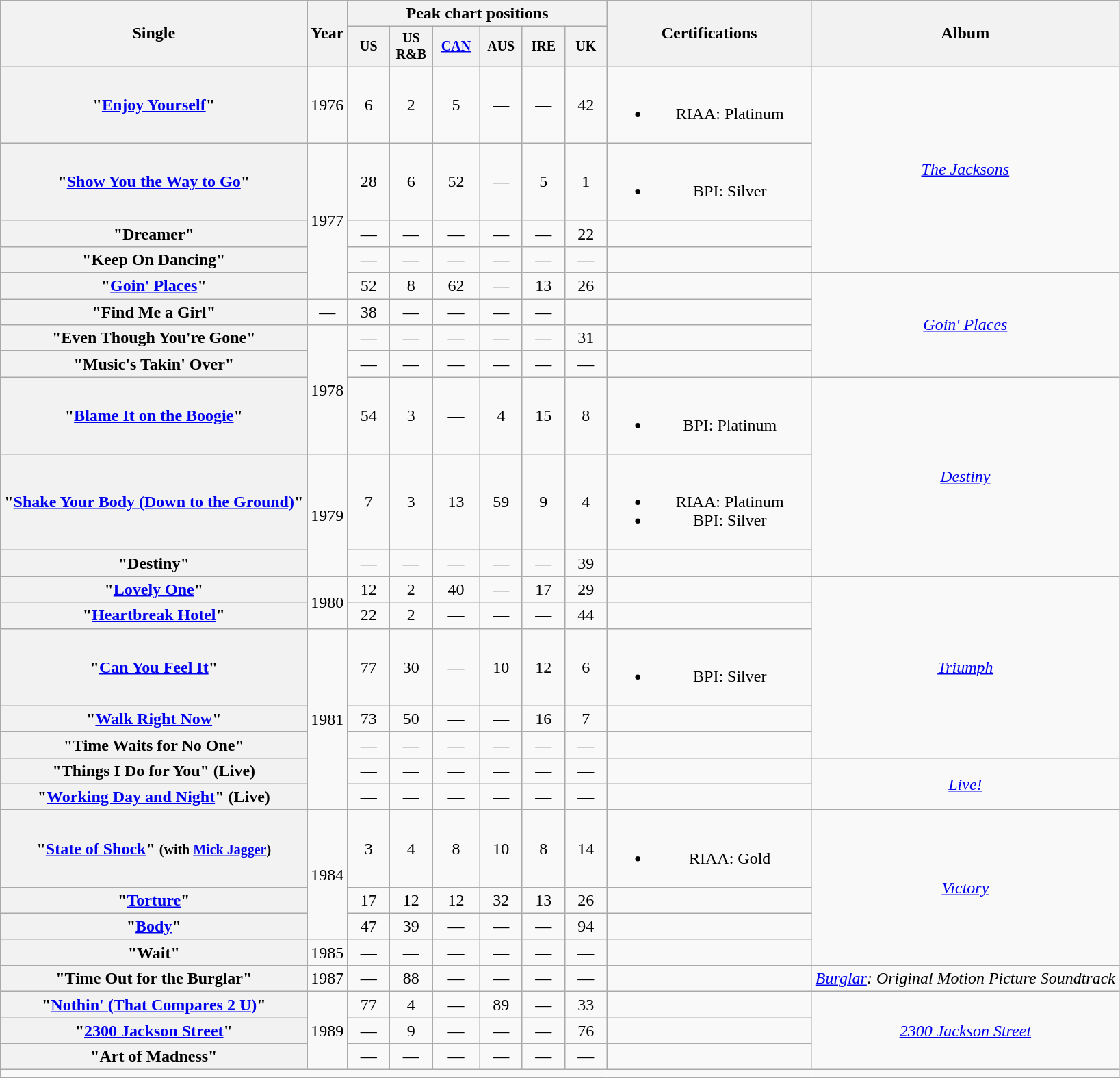<table class="wikitable plainrowheaders" style="text-align:center;">
<tr>
<th rowspan="2">Single</th>
<th rowspan="2">Year</th>
<th colspan="6">Peak chart positions</th>
<th scope="col" rowspan="2" style="width:12em;">Certifications</th>
<th rowspan="2">Album</th>
</tr>
<tr style="font-size:smaller;">
<th style="width:35px;">US</th>
<th style="width:35px;">US R&B</th>
<th style="width:3em;"><a href='#'>CAN</a></th>
<th style="width:35px;">AUS<br></th>
<th style="width:35px;">IRE<br></th>
<th style="width:35px;">UK<br></th>
</tr>
<tr>
<th scope="row">"<a href='#'>Enjoy Yourself</a>"</th>
<td>1976</td>
<td>6</td>
<td>2</td>
<td>5</td>
<td>—</td>
<td>—</td>
<td>42</td>
<td><br><ul><li>RIAA: Platinum</li></ul></td>
<td rowspan="4"><em><a href='#'>The Jacksons</a></em></td>
</tr>
<tr>
<th scope="row">"<a href='#'>Show You the Way to Go</a>"</th>
<td rowspan="4">1977</td>
<td>28</td>
<td>6</td>
<td>52</td>
<td>—</td>
<td>5</td>
<td>1</td>
<td><br><ul><li>BPI: Silver</li></ul></td>
</tr>
<tr>
<th scope="row">"Dreamer"</th>
<td>—</td>
<td>—</td>
<td>—</td>
<td>—</td>
<td>—</td>
<td>22</td>
<td></td>
</tr>
<tr>
<th scope="row">"Keep On Dancing"</th>
<td>—</td>
<td>—</td>
<td>—</td>
<td>—</td>
<td>—</td>
<td>—</td>
<td></td>
</tr>
<tr>
<th scope="row">"<a href='#'>Goin' Places</a>"</th>
<td>52</td>
<td>8</td>
<td>62</td>
<td>—</td>
<td>13</td>
<td>26</td>
<td></td>
<td rowspan="4"><em><a href='#'>Goin' Places</a></em></td>
</tr>
<tr>
<th scope="row">"Find Me a Girl"</th>
<td>—</td>
<td>38</td>
<td>—</td>
<td>—</td>
<td>—</td>
<td>—</td>
<td></td>
</tr>
<tr>
<th scope="row">"Even Though You're Gone"</th>
<td rowspan="3">1978</td>
<td>—</td>
<td>—</td>
<td>—</td>
<td>—</td>
<td>—</td>
<td>31</td>
<td></td>
</tr>
<tr>
<th scope="row">"Music's Takin' Over"</th>
<td>—</td>
<td>—</td>
<td>—</td>
<td>—</td>
<td>—</td>
<td>—</td>
<td></td>
</tr>
<tr>
<th scope="row">"<a href='#'>Blame It on the Boogie</a>"</th>
<td>54</td>
<td>3</td>
<td>—</td>
<td>4</td>
<td>15</td>
<td>8</td>
<td><br><ul><li>BPI: Platinum</li></ul></td>
<td rowspan="3"><em><a href='#'>Destiny</a></em></td>
</tr>
<tr>
<th scope="row">"<a href='#'>Shake Your Body (Down to the Ground)</a>"</th>
<td rowspan="2">1979</td>
<td>7</td>
<td>3</td>
<td>13</td>
<td>59</td>
<td>9</td>
<td>4</td>
<td><br><ul><li>RIAA: Platinum</li><li>BPI: Silver</li></ul></td>
</tr>
<tr>
<th scope="row">"Destiny"</th>
<td>—</td>
<td>—</td>
<td>—</td>
<td>—</td>
<td>—</td>
<td>39</td>
<td></td>
</tr>
<tr>
<th scope="row">"<a href='#'>Lovely One</a>"</th>
<td rowspan="2">1980</td>
<td>12</td>
<td>2</td>
<td>40</td>
<td>—</td>
<td>17</td>
<td>29</td>
<td></td>
<td rowspan="5"><em><a href='#'>Triumph</a></em></td>
</tr>
<tr>
<th scope="row">"<a href='#'>Heartbreak Hotel</a>"</th>
<td>22</td>
<td>2</td>
<td>—</td>
<td>—</td>
<td>—</td>
<td>44</td>
<td></td>
</tr>
<tr>
<th scope="row">"<a href='#'>Can You Feel It</a>"</th>
<td rowspan="5">1981</td>
<td>77</td>
<td>30</td>
<td>—</td>
<td>10</td>
<td>12</td>
<td>6</td>
<td><br><ul><li>BPI: Silver</li></ul></td>
</tr>
<tr>
<th scope="row">"<a href='#'>Walk Right Now</a>"</th>
<td>73</td>
<td>50</td>
<td>—</td>
<td>—</td>
<td>16</td>
<td>7</td>
<td></td>
</tr>
<tr>
<th scope="row">"Time Waits for No One"</th>
<td>—</td>
<td>—</td>
<td>—</td>
<td>—</td>
<td>—</td>
<td>—</td>
<td></td>
</tr>
<tr>
<th scope="row">"Things I Do for You" (Live)</th>
<td>—</td>
<td>—</td>
<td>—</td>
<td>—</td>
<td>—</td>
<td>—</td>
<td></td>
<td rowspan="2"><em><a href='#'>Live!</a></em></td>
</tr>
<tr>
<th scope="row">"<a href='#'>Working Day and Night</a>" (Live)</th>
<td>—</td>
<td>—</td>
<td>—</td>
<td>—</td>
<td>—</td>
<td>—</td>
<td></td>
</tr>
<tr>
<th scope="row">"<a href='#'>State of Shock</a>" <small>(with <a href='#'>Mick Jagger</a>)</small></th>
<td rowspan="3">1984</td>
<td>3</td>
<td>4</td>
<td>8</td>
<td>10</td>
<td>8</td>
<td>14</td>
<td><br><ul><li>RIAA: Gold</li></ul></td>
<td rowspan="4"><em><a href='#'>Victory</a></em></td>
</tr>
<tr>
<th scope="row">"<a href='#'>Torture</a>"</th>
<td>17</td>
<td>12</td>
<td>12</td>
<td>32</td>
<td>13</td>
<td>26</td>
<td></td>
</tr>
<tr>
<th scope="row">"<a href='#'>Body</a>"</th>
<td>47</td>
<td>39</td>
<td>—</td>
<td>—</td>
<td>—</td>
<td>94</td>
<td></td>
</tr>
<tr>
<th scope="row">"Wait"</th>
<td>1985</td>
<td>—</td>
<td>—</td>
<td>—</td>
<td>—</td>
<td>—</td>
<td>—</td>
<td></td>
</tr>
<tr>
<th scope="row">"Time Out for the Burglar"</th>
<td>1987</td>
<td>—</td>
<td>88</td>
<td>—</td>
<td>—</td>
<td>—</td>
<td>—</td>
<td></td>
<td><em><a href='#'>Burglar</a>: Original Motion Picture Soundtrack</em></td>
</tr>
<tr>
<th scope="row">"<a href='#'>Nothin' (That Compares 2 U)</a>"</th>
<td rowspan="3">1989</td>
<td>77</td>
<td>4</td>
<td>—</td>
<td>89</td>
<td>—</td>
<td>33</td>
<td></td>
<td rowspan="3"><em><a href='#'>2300 Jackson Street</a></em></td>
</tr>
<tr>
<th scope="row">"<a href='#'>2300 Jackson Street</a>"</th>
<td>—</td>
<td>9</td>
<td>—</td>
<td>—</td>
<td>—</td>
<td>76</td>
<td></td>
</tr>
<tr>
<th scope="row">"Art of Madness"</th>
<td>—</td>
<td>—</td>
<td>—</td>
<td>—</td>
<td>—</td>
<td>—</td>
<td></td>
</tr>
<tr>
<td colspan="10"></td>
</tr>
</table>
